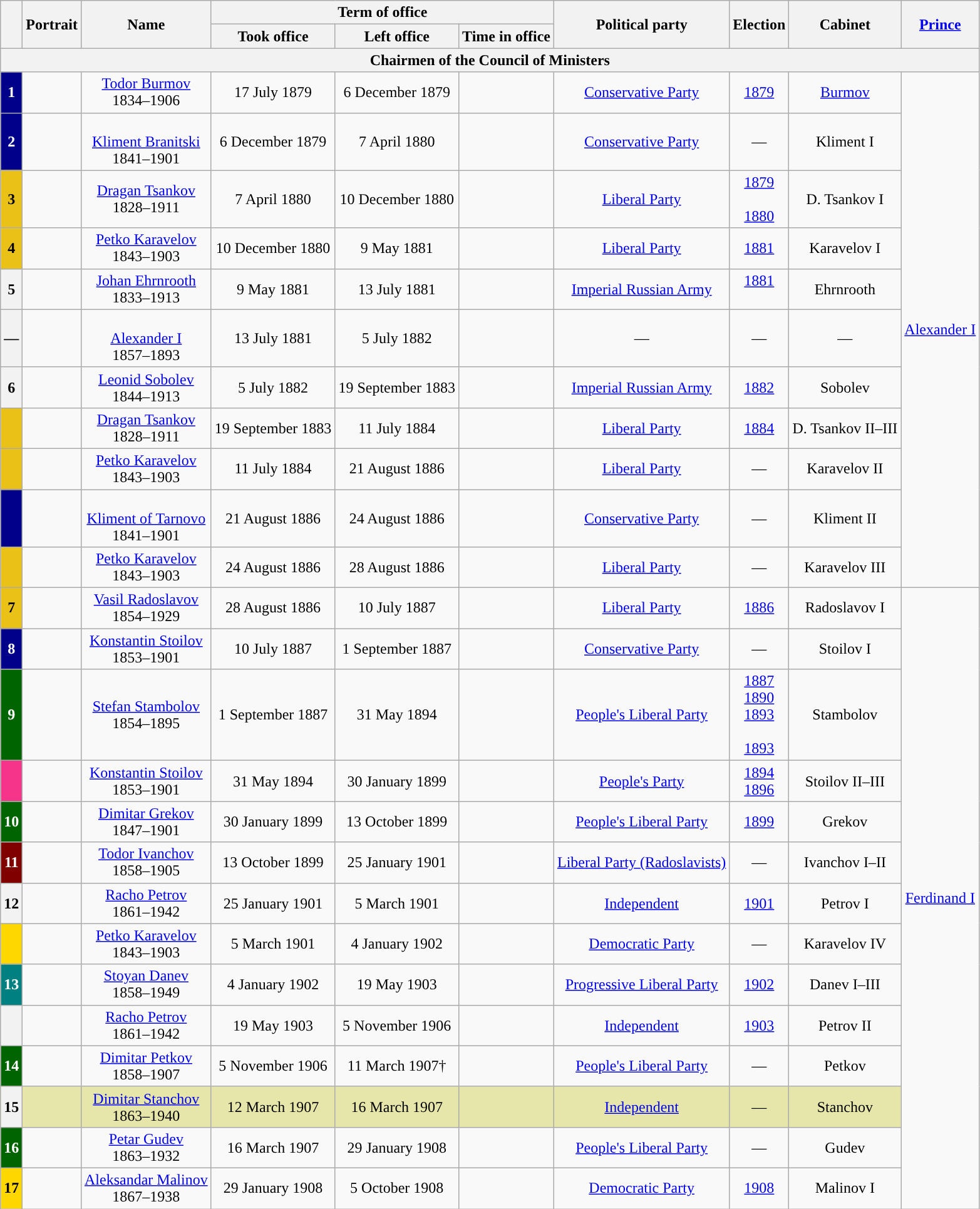<table class="wikitable" style="text-align:center;">
<tr>
<th rowspan=2></th>
<th rowspan=2>Portrait</th>
<th rowspan=2>Name<br></th>
<th colspan=3>Term of office</th>
<th rowspan=2>Political party</th>
<th rowspan=2>Election</th>
<th rowspan=2>Cabinet</th>
<th rowspan=2><a href='#'>Prince</a></th>
</tr>
<tr>
<th>Took office</th>
<th>Left office</th>
<th>Time in office</th>
</tr>
<tr>
<th colspan=10>Chairmen of the Council of Ministers<br></th>
</tr>
<tr>
<th style="background:Darkblue; color:white;">1</th>
<td></td>
<td><a href='#'>Todor Burmov</a><br>1834–1906<br></td>
<td>17 July 1879</td>
<td>6 December 1879</td>
<td></td>
<td><a href='#'>Conservative Party</a></td>
<td><a href='#'>1879<br></a></td>
<td><a href='#'>Burmov</a></td>
<td rowspan=12><a href='#'>Alexander I</a></td>
</tr>
<tr>
<th style="background:Darkblue; color:white;">2</th>
<td></td>
<td><br><a href='#'>Kliment Branitski</a><br>1841–1901<br></td>
<td>6 December 1879</td>
<td>7 April 1880</td>
<td></td>
<td><a href='#'>Conservative Party</a></td>
<td>—</td>
<td>Kliment I</td>
</tr>
<tr>
<th style="background:#EAC117; color:black;">3</th>
<td></td>
<td><a href='#'>Dragan Tsankov</a><br>1828–1911<br></td>
<td>7 April 1880</td>
<td>10 December 1880</td>
<td></td>
<td><a href='#'>Liberal Party</a></td>
<td><a href='#'>1879<br></a><br><a href='#'>1880</a></td>
<td>D. Tsankov I</td>
</tr>
<tr>
<th style="background:#EAC117; color:black;">4</th>
<td></td>
<td><a href='#'>Petko Karavelov</a><br>1843–1903<br></td>
<td>10 December 1880</td>
<td>9 May 1881</td>
<td></td>
<td><a href='#'>Liberal Party</a></td>
<td><a href='#'>1881<br></a></td>
<td>Karavelov I</td>
</tr>
<tr>
<th style="background:">5</th>
<td></td>
<td><a href='#'>Johan Ehrnrooth</a><br>1833–1913<br></td>
<td>9 May 1881</td>
<td>13 July 1881</td>
<td></td>
<td><a href='#'>Imperial Russian Army</a></td>
<td><a href='#'>1881<br></a><br></td>
<td>Ehrnrooth</td>
</tr>
<tr>
<th style="background:; color:;">—</th>
<td></td>
<td><br><a href='#'>Alexander I</a><br>1857–1893<br></td>
<td>13 July 1881</td>
<td>5 July 1882</td>
<td></td>
<td>—</td>
<td>—</td>
<td>—</td>
</tr>
<tr>
<th style="background:">6</th>
<td></td>
<td><a href='#'>Leonid Sobolev</a><br>1844–1913<br></td>
<td>5 July 1882</td>
<td>19 September 1883</td>
<td></td>
<td><a href='#'>Imperial Russian Army</a></td>
<td><a href='#'>1882</a><br></td>
<td>Sobolev</td>
</tr>
<tr>
<th style="background:#EAC117; color:black;"></th>
<td></td>
<td><a href='#'>Dragan Tsankov</a><br>1828–1911<br></td>
<td>19 September 1883</td>
<td>11 July 1884</td>
<td></td>
<td><a href='#'>Liberal Party</a></td>
<td><a href='#'>1884</a></td>
<td>D. Tsankov II–III</td>
</tr>
<tr>
<th style="background:#EAC117; color:black;"></th>
<td></td>
<td><a href='#'>Petko Karavelov</a><br>1843–1903<br></td>
<td>11 July 1884</td>
<td>21 August 1886</td>
<td></td>
<td><a href='#'>Liberal Party</a></td>
<td>—</td>
<td>Karavelov II</td>
</tr>
<tr>
<th style="background:Darkblue; color:white;"></th>
<td></td>
<td><br><a href='#'>Kliment of Tarnovo</a><br>1841–1901<br></td>
<td>21 August 1886</td>
<td>24 August 1886</td>
<td></td>
<td><a href='#'>Conservative Party</a></td>
<td>—</td>
<td>Kliment II</td>
</tr>
<tr>
<th style="background:#EAC117; color:black;"></th>
<td></td>
<td><a href='#'>Petko Karavelov</a><br>1843–1903<br></td>
<td>24 August 1886</td>
<td>28 August 1886</td>
<td></td>
<td><a href='#'>Liberal Party</a></td>
<td>—</td>
<td>Karavelov III</td>
</tr>
<tr>
<th rowspan=2 style="background:#EAC117; color:black;">7</th>
<td rowspan=2></td>
<td rowspan=2><a href='#'>Vasil Radoslavov</a><br>1854–1929<br></td>
<td rowspan=2>28 August 1886</td>
<td rowspan=2>10 July 1887</td>
<td rowspan=2></td>
<td rowspan=2><a href='#'>Liberal Party</a></td>
<td rowspan=2><a href='#'>1886</a></td>
<td rowspan=2>Radoslavov I</td>
</tr>
<tr>
<td rowspan=14><a href='#'>Ferdinand I</a></td>
</tr>
<tr>
<th style="background:Darkblue; color:white;">8</th>
<td></td>
<td><a href='#'>Konstantin Stoilov</a><br>1853–1901<br></td>
<td>10 July 1887</td>
<td>1 September 1887</td>
<td></td>
<td><a href='#'>Conservative Party</a></td>
<td>—</td>
<td>Stoilov I</td>
</tr>
<tr>
<th style="background:Darkgreen; color:white;">9</th>
<td></td>
<td><a href='#'>Stefan Stambolov</a><br>1854–1895<br></td>
<td>1 September 1887</td>
<td>31 May 1894</td>
<td></td>
<td><a href='#'>People's Liberal Party</a></td>
<td><a href='#'>1887</a><br><a href='#'>1890</a><br><a href='#'>1893<br></a><br><a href='#'>1893<br></a></td>
<td>Stambolov</td>
</tr>
<tr>
<th style="background:#F6358A; color:white;"></th>
<td></td>
<td><a href='#'>Konstantin Stoilov</a><br>1853–1901<br></td>
<td>31 May 1894</td>
<td>30 January 1899</td>
<td></td>
<td><a href='#'>People's Party</a></td>
<td><a href='#'>1894</a><br><a href='#'>1896</a></td>
<td>Stoilov II–III</td>
</tr>
<tr>
<th style="background:Darkgreen; color:white;">10</th>
<td></td>
<td><a href='#'>Dimitar Grekov</a><br>1847–1901<br></td>
<td>30 January 1899</td>
<td>13 October 1899</td>
<td></td>
<td><a href='#'>People's Liberal Party</a></td>
<td><a href='#'>1899</a></td>
<td>Grekov</td>
</tr>
<tr>
<th style="background:Maroon; color:white;">11</th>
<td></td>
<td><a href='#'>Todor Ivanchov</a><br>1858–1905<br></td>
<td>13 October 1899</td>
<td>25 January 1901</td>
<td></td>
<td><a href='#'>Liberal Party (Radoslavists)</a></td>
<td>—</td>
<td>Ivanchov I–II</td>
</tr>
<tr>
<th style="background:">12</th>
<td></td>
<td><a href='#'>Racho Petrov</a><br>1861–1942<br></td>
<td>25 January 1901</td>
<td>5 March 1901</td>
<td></td>
<td><a href='#'>Independent</a></td>
<td><a href='#'>1901</a></td>
<td>Petrov I</td>
</tr>
<tr>
<th style="background:Gold; color:black;"></th>
<td></td>
<td><a href='#'>Petko Karavelov</a><br>1843–1903<br></td>
<td>5 March 1901</td>
<td>4 January 1902</td>
<td></td>
<td><a href='#'>Democratic Party</a></td>
<td>—</td>
<td>Karavelov IV</td>
</tr>
<tr>
<th style="background:Teal; color:white;">13</th>
<td></td>
<td><a href='#'>Stoyan Danev</a><br>1858–1949<br></td>
<td>4 January 1902</td>
<td>19 May 1903</td>
<td></td>
<td><a href='#'>Progressive Liberal Party</a></td>
<td><a href='#'>1902</a></td>
<td>Danev I–III</td>
</tr>
<tr>
<th style="background:"></th>
<td></td>
<td><a href='#'>Racho Petrov</a><br>1861–1942<br></td>
<td>19 May 1903</td>
<td>5 November 1906</td>
<td></td>
<td><a href='#'>Independent</a></td>
<td><a href='#'>1903</a></td>
<td>Petrov II</td>
</tr>
<tr>
<th style="background:Darkgreen; color:white;">14</th>
<td></td>
<td><a href='#'>Dimitar Petkov</a><br>1858–1907<br></td>
<td>5 November 1906</td>
<td>11 March 1907†</td>
<td></td>
<td><a href='#'>People's Liberal Party</a></td>
<td>—</td>
<td>Petkov</td>
</tr>
<tr style="background:#e6e6aa;">
<th style="background:">15</th>
<td></td>
<td><a href='#'>Dimitar Stanchov</a><br>1863–1940<br></td>
<td>12 March 1907</td>
<td>16 March 1907</td>
<td></td>
<td><a href='#'>Independent</a></td>
<td>—</td>
<td>Stanchov</td>
</tr>
<tr>
<th style="background:Darkgreen; color:white;">16</th>
<td></td>
<td><a href='#'>Petar Gudev</a><br>1863–1932<br></td>
<td>16 March 1907</td>
<td>29 January 1908</td>
<td></td>
<td><a href='#'>People's Liberal Party</a></td>
<td>—</td>
<td>Gudev</td>
</tr>
<tr>
<th style="background:Gold; color:black;">17</th>
<td></td>
<td><a href='#'>Aleksandar Malinov</a><br>1867–1938<br></td>
<td>29 January 1908</td>
<td>5 October 1908</td>
<td></td>
<td><a href='#'>Democratic Party</a></td>
<td><a href='#'>1908</a></td>
<td>Malinov I</td>
</tr>
</table>
